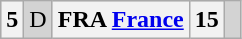<table class="wikitable">
<tr style="text-align:center;background-color:#D3D3D3">
<th>5</th>
<td>D</td>
<th>FRA <a href='#'>France</a></th>
<th>15</th>
<td> </td>
</tr>
</table>
